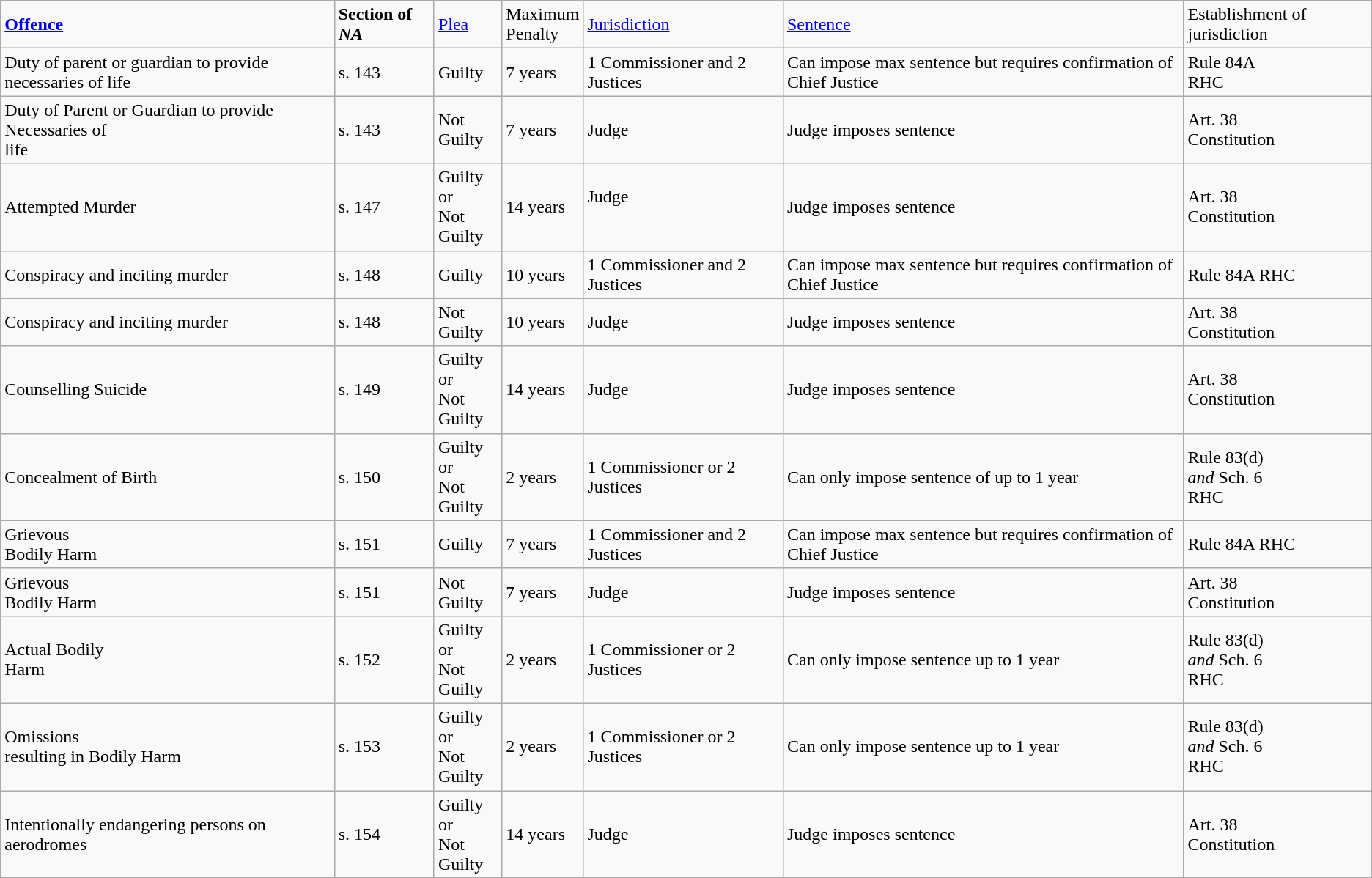<table class="wikitable sortable mw-collapsible mw-collapsed">
<tr>
<td><strong><a href='#'>Offence</a></strong></td>
<td><strong>Section of <em>NA<strong><em></td>
<td></strong><a href='#'>Plea</a><strong></td>
<td></strong>Maximum<strong><br></strong>Penalty<strong></td>
<td></strong><a href='#'>Jurisdiction</a><strong></td>
<td></strong><a href='#'>Sentence</a><strong></td>
<td></strong>Establishment of jurisdiction<strong></td>
</tr>
<tr>
<td>Duty of parent or guardian to provide necessaries of life</td>
<td></em>s. 143<em></td>
<td>Guilty</td>
<td>7 years</td>
<td>1 Commissioner and 2 Justices</td>
<td>Can impose max sentence but requires confirmation of Chief Justice</td>
<td></em>Rule 84A<em><br></em>RHC<em></td>
</tr>
<tr>
<td>Duty of Parent or Guardian to provide Necessaries of<br>life</td>
<td></em>s. 143<em></td>
<td>Not<br>Guilty</td>
<td>7 years</td>
<td>Judge</td>
<td>Judge imposes sentence</td>
<td></em>Art. 38<em><br></em>Constitution<em></td>
</tr>
<tr>
<td>Attempted Murder</td>
<td></em>s. 147<em></td>
<td>Guilty or<br>Not<br>Guilty</td>
<td>14 years</td>
<td>Judge<br><br></td>
<td>Judge imposes sentence</td>
<td></em>Art. 38<em><br></em>Constitution<em></td>
</tr>
<tr>
<td>Conspiracy and inciting murder</td>
<td></em>s. 148<em></td>
<td>Guilty</td>
<td>10 years</td>
<td>1 Commissioner and 2 Justices</td>
<td>Can impose max sentence but requires confirmation of Chief Justice</td>
<td></em>Rule 84A RHC<em></td>
</tr>
<tr>
<td>Conspiracy and inciting murder</td>
<td></em>s. 148<em></td>
<td>Not<br>Guilty</td>
<td>10 years</td>
<td>Judge</td>
<td>Judge imposes sentence</td>
<td></em>Art. 38<em><br></em>Constitution<em></td>
</tr>
<tr>
<td>Counselling Suicide</td>
<td></em>s. 149<em></td>
<td>Guilty or<br>Not<br>Guilty</td>
<td>14 years</td>
<td>Judge</td>
<td>Judge imposes sentence</td>
<td></em>Art. 38<em><br></em>Constitution<em></td>
</tr>
<tr>
<td>Concealment of Birth</td>
<td></em>s. 150<em></td>
<td>Guilty or<br>Not<br>Guilty</td>
<td>2 years</td>
<td>1 Commissioner or 2 Justices</td>
<td>Can only impose sentence of up to 1 year</td>
<td></em>Rule 83(d)<em><br>and </em>Sch. 6<em><br></em>RHC<em></td>
</tr>
<tr>
<td>Grievous<br>Bodily Harm</td>
<td></em>s. 151<em></td>
<td>Guilty</td>
<td>7 years</td>
<td>1 Commissioner and 2 Justices</td>
<td>Can impose max sentence but requires confirmation of Chief Justice</td>
<td></em>Rule 84A RHC<em></td>
</tr>
<tr>
<td>Grievous<br>Bodily Harm</td>
<td></em>s. 151 <em></td>
<td>Not<br>Guilty</td>
<td>7 years</td>
<td>Judge</td>
<td>Judge imposes sentence</td>
<td></em>Art. 38<em><br></em>Constitution<em></td>
</tr>
<tr>
<td>Actual Bodily<br>Harm</td>
<td></em>s. 152<em></td>
<td>Guilty or<br>Not<br>Guilty</td>
<td>2 years</td>
<td>1 Commissioner or 2 Justices</td>
<td>Can only impose sentence up to 1 year</td>
<td></em>Rule 83(d)<em><br>and </em>Sch. 6<em><br></em>RHC<em></td>
</tr>
<tr>
<td>Omissions<br>resulting in Bodily Harm</td>
<td></em>s. 153<em></td>
<td>Guilty or<br>Not<br>Guilty</td>
<td>2 years</td>
<td>1 Commissioner or 2 Justices</td>
<td>Can only impose sentence up to 1 year</td>
<td></em>Rule 83(d)<em><br>and </em>Sch. 6<em><br></em>RHC<em></td>
</tr>
<tr>
<td>Intentionally endangering persons on aerodromes</td>
<td></em>s. 154<em></td>
<td>Guilty or<br>Not<br>Guilty</td>
<td>14 years</td>
<td>Judge</td>
<td>Judge imposes sentence</td>
<td></em>Art. 38<em><br></em>Constitution<em></td>
</tr>
</table>
